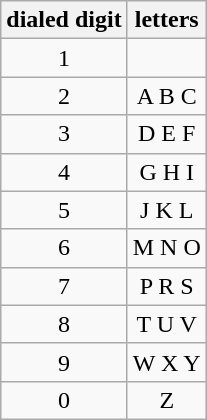<table class="wikitable" style="float:right; text-align:center;">
<tr>
<th>dialed digit</th>
<th>letters</th>
</tr>
<tr>
<td>1</td>
<td></td>
</tr>
<tr>
<td>2</td>
<td>A B C</td>
</tr>
<tr>
<td>3</td>
<td>D E F</td>
</tr>
<tr>
<td>4</td>
<td>G H I</td>
</tr>
<tr>
<td>5</td>
<td>J K L</td>
</tr>
<tr>
<td>6</td>
<td>M N O</td>
</tr>
<tr>
<td>7</td>
<td>P R S</td>
</tr>
<tr>
<td>8</td>
<td>T U V</td>
</tr>
<tr>
<td>9</td>
<td>W X Y</td>
</tr>
<tr>
<td>0</td>
<td>Z</td>
</tr>
</table>
